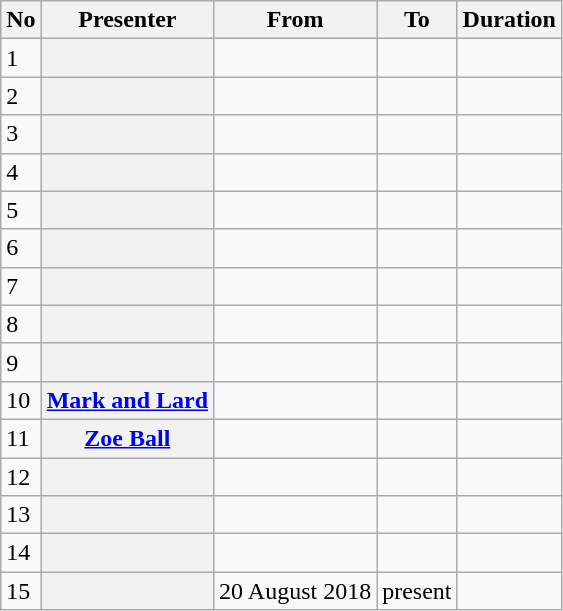<table class="wikitable sortable plainrowheaders">
<tr>
<th scope=col>No</th>
<th scope=col>Presenter</th>
<th scope=col>From</th>
<th scope=col class="unsortable">To</th>
<th scope=col>Duration</th>
</tr>
<tr>
<td>1</td>
<th scope=row></th>
<td></td>
<td></td>
<td></td>
</tr>
<tr>
<td>2</td>
<th scope=row></th>
<td></td>
<td></td>
<td></td>
</tr>
<tr>
<td>3</td>
<th scope=row></th>
<td></td>
<td></td>
<td></td>
</tr>
<tr>
<td>4</td>
<th scope=row></th>
<td></td>
<td></td>
<td></td>
</tr>
<tr>
<td>5</td>
<th scope=row></th>
<td></td>
<td></td>
<td></td>
</tr>
<tr>
<td>6</td>
<th scope=row></th>
<td></td>
<td></td>
<td></td>
</tr>
<tr>
<td>7</td>
<th scope=row></th>
<td></td>
<td></td>
<td></td>
</tr>
<tr>
<td>8</td>
<th scope=row></th>
<td></td>
<td></td>
<td></td>
</tr>
<tr>
<td>9</td>
<th scope=row></th>
<td></td>
<td></td>
<td></td>
</tr>
<tr>
<td>10</td>
<th scope=row><a href='#'>Mark and Lard</a></th>
<td></td>
<td></td>
<td></td>
</tr>
<tr>
<td>11</td>
<th scope=row><a href='#'>Zoe Ball</a></th>
<td></td>
<td></td>
<td></td>
</tr>
<tr>
<td>12</td>
<th scope=row></th>
<td></td>
<td></td>
<td></td>
</tr>
<tr>
<td>13</td>
<th scope=row></th>
<td></td>
<td></td>
<td></td>
</tr>
<tr>
<td>14</td>
<th scope=row></th>
<td></td>
<td></td>
<td></td>
</tr>
<tr>
<td>15</td>
<th scope=row></th>
<td>20 August 2018</td>
<td>present</td>
<td></td>
</tr>
</table>
